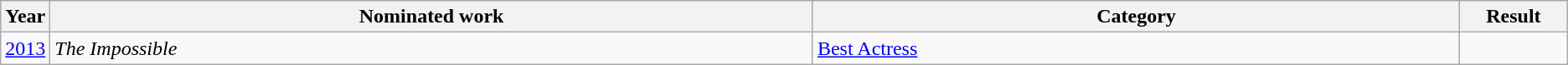<table class=wikitable>
<tr>
<th scope="col" style="width:1em;">Year</th>
<th scope="col" style="width:39em;">Nominated work</th>
<th scope="col" style="width:33em;">Category</th>
<th scope="col" style="width:5em;">Result</th>
</tr>
<tr>
<td><a href='#'>2013</a></td>
<td><em>The Impossible</em></td>
<td><a href='#'>Best Actress</a></td>
<td></td>
</tr>
</table>
